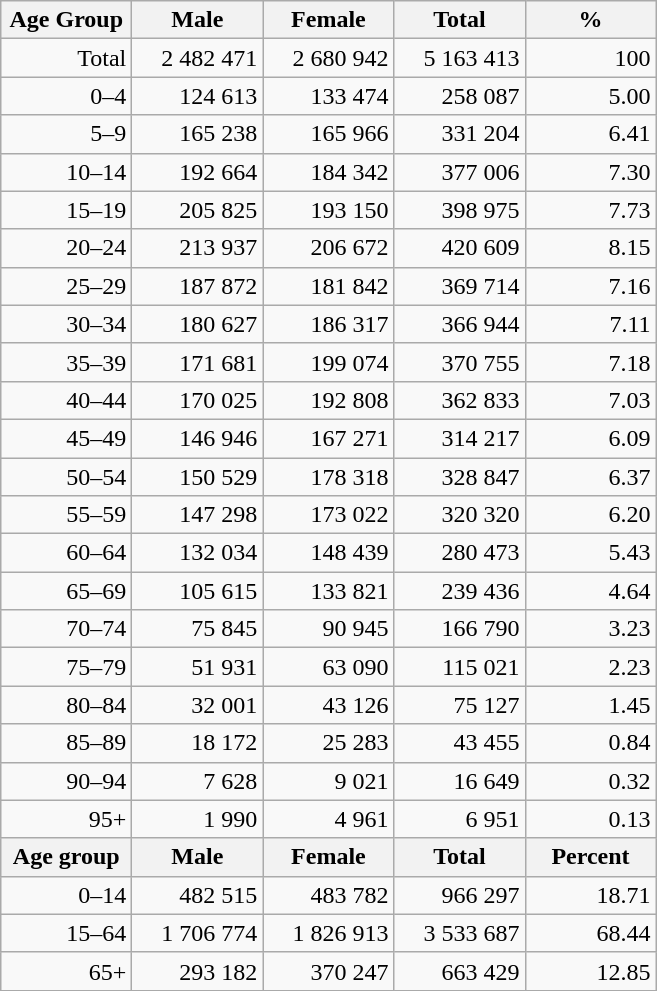<table class="wikitable">
<tr>
<th width="80pt">Age Group</th>
<th width="80pt">Male</th>
<th width="80pt">Female</th>
<th width="80pt">Total</th>
<th width="80pt">%</th>
</tr>
<tr>
<td align="right">Total</td>
<td align="right">2 482 471</td>
<td align="right">2 680 942</td>
<td align="right">5 163 413</td>
<td align="right">100</td>
</tr>
<tr>
<td align="right">0–4</td>
<td align="right">124 613</td>
<td align="right">133 474</td>
<td align="right">258 087</td>
<td align="right">5.00</td>
</tr>
<tr>
<td align="right">5–9</td>
<td align="right">165 238</td>
<td align="right">165 966</td>
<td align="right">331 204</td>
<td align="right">6.41</td>
</tr>
<tr>
<td align="right">10–14</td>
<td align="right">192 664</td>
<td align="right">184 342</td>
<td align="right">377 006</td>
<td align="right">7.30</td>
</tr>
<tr>
<td align="right">15–19</td>
<td align="right">205 825</td>
<td align="right">193 150</td>
<td align="right">398 975</td>
<td align="right">7.73</td>
</tr>
<tr>
<td align="right">20–24</td>
<td align="right">213 937</td>
<td align="right">206 672</td>
<td align="right">420 609</td>
<td align="right">8.15</td>
</tr>
<tr>
<td align="right">25–29</td>
<td align="right">187 872</td>
<td align="right">181 842</td>
<td align="right">369 714</td>
<td align="right">7.16</td>
</tr>
<tr>
<td align="right">30–34</td>
<td align="right">180 627</td>
<td align="right">186 317</td>
<td align="right">366 944</td>
<td align="right">7.11</td>
</tr>
<tr>
<td align="right">35–39</td>
<td align="right">171 681</td>
<td align="right">199 074</td>
<td align="right">370 755</td>
<td align="right">7.18</td>
</tr>
<tr>
<td align="right">40–44</td>
<td align="right">170 025</td>
<td align="right">192 808</td>
<td align="right">362 833</td>
<td align="right">7.03</td>
</tr>
<tr>
<td align="right">45–49</td>
<td align="right">146 946</td>
<td align="right">167 271</td>
<td align="right">314 217</td>
<td align="right">6.09</td>
</tr>
<tr>
<td align="right">50–54</td>
<td align="right">150 529</td>
<td align="right">178 318</td>
<td align="right">328 847</td>
<td align="right">6.37</td>
</tr>
<tr>
<td align="right">55–59</td>
<td align="right">147 298</td>
<td align="right">173 022</td>
<td align="right">320 320</td>
<td align="right">6.20</td>
</tr>
<tr>
<td align="right">60–64</td>
<td align="right">132 034</td>
<td align="right">148 439</td>
<td align="right">280 473</td>
<td align="right">5.43</td>
</tr>
<tr>
<td align="right">65–69</td>
<td align="right">105 615</td>
<td align="right">133 821</td>
<td align="right">239 436</td>
<td align="right">4.64</td>
</tr>
<tr>
<td align="right">70–74</td>
<td align="right">75 845</td>
<td align="right">90 945</td>
<td align="right">166 790</td>
<td align="right">3.23</td>
</tr>
<tr>
<td align="right">75–79</td>
<td align="right">51 931</td>
<td align="right">63 090</td>
<td align="right">115 021</td>
<td align="right">2.23</td>
</tr>
<tr>
<td align="right">80–84</td>
<td align="right">32 001</td>
<td align="right">43 126</td>
<td align="right">75 127</td>
<td align="right">1.45</td>
</tr>
<tr>
<td align="right">85–89</td>
<td align="right">18 172</td>
<td align="right">25 283</td>
<td align="right">43 455</td>
<td align="right">0.84</td>
</tr>
<tr>
<td align="right">90–94</td>
<td align="right">7 628</td>
<td align="right">9 021</td>
<td align="right">16 649</td>
<td align="right">0.32</td>
</tr>
<tr>
<td align="right">95+</td>
<td align="right">1 990</td>
<td align="right">4 961</td>
<td align="right">6 951</td>
<td align="right">0.13</td>
</tr>
<tr>
<th width="50">Age group</th>
<th width="80pt">Male</th>
<th width="80">Female</th>
<th width="80">Total</th>
<th width="50">Percent</th>
</tr>
<tr>
<td align="right">0–14</td>
<td align="right">482 515</td>
<td align="right">483 782</td>
<td align="right">966 297</td>
<td align="right">18.71</td>
</tr>
<tr>
<td align="right">15–64</td>
<td align="right">1 706 774</td>
<td align="right">1 826 913</td>
<td align="right">3 533 687</td>
<td align="right">68.44</td>
</tr>
<tr>
<td align="right">65+</td>
<td align="right">293 182</td>
<td align="right">370 247</td>
<td align="right">663 429</td>
<td align="right">12.85</td>
</tr>
<tr>
</tr>
</table>
